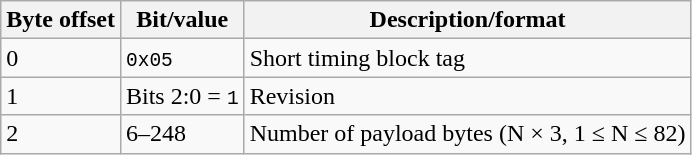<table class=wikitable>
<tr>
<th>Byte offset</th>
<th>Bit/value</th>
<th>Description/format</th>
</tr>
<tr>
<td>0</td>
<td><code>0x05</code></td>
<td>Short timing block tag</td>
</tr>
<tr>
<td>1</td>
<td>Bits 2:0 = <code>1</code></td>
<td>Revision</td>
</tr>
<tr>
<td>2</td>
<td>6–248</td>
<td>Number of payload bytes (N × 3, 1 ≤ N ≤ 82)</td>
</tr>
</table>
